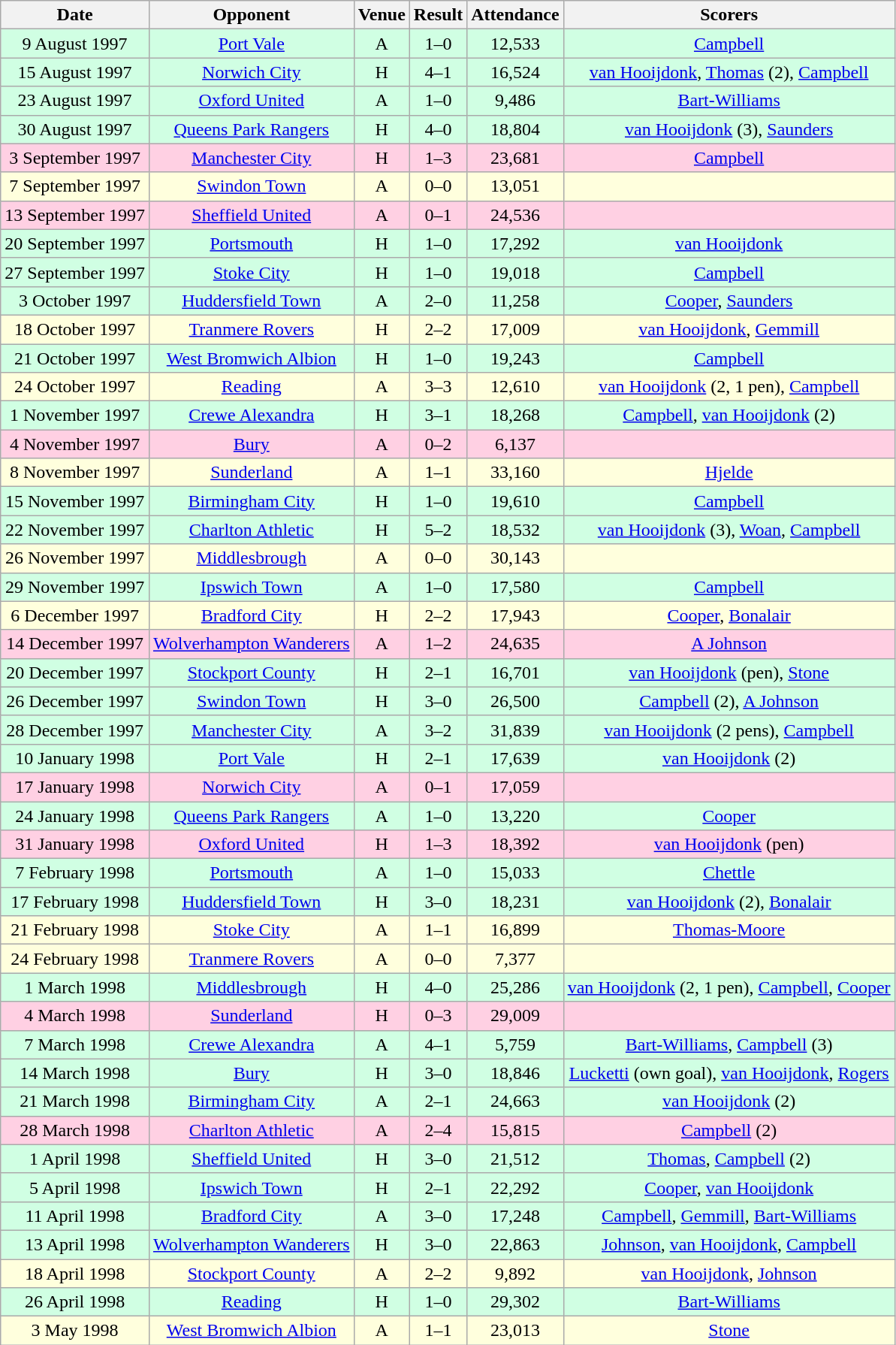<table class="wikitable sortable" style="font-size:100%; text-align:center">
<tr>
<th>Date</th>
<th>Opponent</th>
<th>Venue</th>
<th>Result</th>
<th>Attendance</th>
<th>Scorers</th>
</tr>
<tr style="background-color: #d0ffe3;">
<td>9 August 1997</td>
<td><a href='#'>Port Vale</a></td>
<td>A</td>
<td>1–0</td>
<td>12,533</td>
<td><a href='#'>Campbell</a></td>
</tr>
<tr style="background-color: #d0ffe3;">
<td>15 August 1997</td>
<td><a href='#'>Norwich City</a></td>
<td>H</td>
<td>4–1</td>
<td>16,524</td>
<td><a href='#'>van Hooijdonk</a>, <a href='#'>Thomas</a> (2), <a href='#'>Campbell</a></td>
</tr>
<tr style="background-color: #d0ffe3;">
<td>23 August 1997</td>
<td><a href='#'>Oxford United</a></td>
<td>A</td>
<td>1–0</td>
<td>9,486</td>
<td><a href='#'>Bart-Williams</a></td>
</tr>
<tr style="background-color: #d0ffe3;">
<td>30 August 1997</td>
<td><a href='#'>Queens Park Rangers</a></td>
<td>H</td>
<td>4–0</td>
<td>18,804</td>
<td><a href='#'>van Hooijdonk</a> (3), <a href='#'>Saunders</a></td>
</tr>
<tr style="background-color: #ffd0e3;">
<td>3 September 1997</td>
<td><a href='#'>Manchester City</a></td>
<td>H</td>
<td>1–3</td>
<td>23,681</td>
<td><a href='#'>Campbell</a></td>
</tr>
<tr style="background-color: #ffffdd;">
<td>7 September 1997</td>
<td><a href='#'>Swindon Town</a></td>
<td>A</td>
<td>0–0</td>
<td>13,051</td>
<td></td>
</tr>
<tr style="background-color: #ffd0e3;">
<td>13 September 1997</td>
<td><a href='#'>Sheffield United</a></td>
<td>A</td>
<td>0–1</td>
<td>24,536</td>
<td></td>
</tr>
<tr style="background-color: #d0ffe3;">
<td>20 September 1997</td>
<td><a href='#'>Portsmouth</a></td>
<td>H</td>
<td>1–0</td>
<td>17,292</td>
<td><a href='#'>van Hooijdonk</a></td>
</tr>
<tr style="background-color: #d0ffe3;">
<td>27 September 1997</td>
<td><a href='#'>Stoke City</a></td>
<td>H</td>
<td>1–0</td>
<td>19,018</td>
<td><a href='#'>Campbell</a></td>
</tr>
<tr style="background-color: #d0ffe3;">
<td>3 October 1997</td>
<td><a href='#'>Huddersfield Town</a></td>
<td>A</td>
<td>2–0</td>
<td>11,258</td>
<td><a href='#'>Cooper</a>, <a href='#'>Saunders</a></td>
</tr>
<tr style="background-color: #ffffdd;">
<td>18 October 1997</td>
<td><a href='#'>Tranmere Rovers</a></td>
<td>H</td>
<td>2–2</td>
<td>17,009</td>
<td><a href='#'>van Hooijdonk</a>, <a href='#'>Gemmill</a></td>
</tr>
<tr style="background-color: #d0ffe3;">
<td>21 October 1997</td>
<td><a href='#'>West Bromwich Albion</a></td>
<td>H</td>
<td>1–0</td>
<td>19,243</td>
<td><a href='#'>Campbell</a></td>
</tr>
<tr style="background-color: #ffffdd;">
<td>24 October 1997</td>
<td><a href='#'>Reading</a></td>
<td>A</td>
<td>3–3</td>
<td>12,610</td>
<td><a href='#'>van Hooijdonk</a> (2, 1 pen), <a href='#'>Campbell</a></td>
</tr>
<tr style="background-color: #d0ffe3;">
<td>1 November 1997</td>
<td><a href='#'>Crewe Alexandra</a></td>
<td>H</td>
<td>3–1</td>
<td>18,268</td>
<td><a href='#'>Campbell</a>, <a href='#'>van Hooijdonk</a> (2)</td>
</tr>
<tr style="background-color: #ffd0e3;">
<td>4 November 1997</td>
<td><a href='#'>Bury</a></td>
<td>A</td>
<td>0–2</td>
<td>6,137</td>
<td></td>
</tr>
<tr style="background-color: #ffffdd;">
<td>8 November 1997</td>
<td><a href='#'>Sunderland</a></td>
<td>A</td>
<td>1–1</td>
<td>33,160</td>
<td><a href='#'>Hjelde</a></td>
</tr>
<tr style="background-color: #d0ffe3;">
<td>15 November 1997</td>
<td><a href='#'>Birmingham City</a></td>
<td>H</td>
<td>1–0</td>
<td>19,610</td>
<td><a href='#'>Campbell</a></td>
</tr>
<tr style="background-color: #d0ffe3;">
<td>22 November 1997</td>
<td><a href='#'>Charlton Athletic</a></td>
<td>H</td>
<td>5–2</td>
<td>18,532</td>
<td><a href='#'>van Hooijdonk</a> (3), <a href='#'>Woan</a>, <a href='#'>Campbell</a></td>
</tr>
<tr style="background-color: #ffffdd;">
<td>26 November 1997</td>
<td><a href='#'>Middlesbrough</a></td>
<td>A</td>
<td>0–0</td>
<td>30,143</td>
<td></td>
</tr>
<tr style="background-color: #d0ffe3;">
<td>29 November 1997</td>
<td><a href='#'>Ipswich Town</a></td>
<td>A</td>
<td>1–0</td>
<td>17,580</td>
<td><a href='#'>Campbell</a></td>
</tr>
<tr style="background-color: #ffffdd;">
<td>6 December 1997</td>
<td><a href='#'>Bradford City</a></td>
<td>H</td>
<td>2–2</td>
<td>17,943</td>
<td><a href='#'>Cooper</a>, <a href='#'>Bonalair</a></td>
</tr>
<tr style="background-color: #ffd0e3;">
<td>14 December 1997</td>
<td><a href='#'>Wolverhampton Wanderers</a></td>
<td>A</td>
<td>1–2</td>
<td>24,635</td>
<td><a href='#'>A Johnson</a></td>
</tr>
<tr style="background-color: #d0ffe3;">
<td>20 December 1997</td>
<td><a href='#'>Stockport County</a></td>
<td>H</td>
<td>2–1</td>
<td>16,701</td>
<td><a href='#'>van Hooijdonk</a> (pen), <a href='#'>Stone</a></td>
</tr>
<tr style="background-color: #d0ffe3;">
<td>26 December 1997</td>
<td><a href='#'>Swindon Town</a></td>
<td>H</td>
<td>3–0</td>
<td>26,500</td>
<td><a href='#'>Campbell</a> (2), <a href='#'>A Johnson</a></td>
</tr>
<tr style="background-color: #d0ffe3;">
<td>28 December 1997</td>
<td><a href='#'>Manchester City</a></td>
<td>A</td>
<td>3–2</td>
<td>31,839</td>
<td><a href='#'>van Hooijdonk</a> (2 pens), <a href='#'>Campbell</a></td>
</tr>
<tr style="background-color: #d0ffe3;">
<td>10 January 1998</td>
<td><a href='#'>Port Vale</a></td>
<td>H</td>
<td>2–1</td>
<td>17,639</td>
<td><a href='#'>van Hooijdonk</a> (2)</td>
</tr>
<tr style="background-color: #ffd0e3;">
<td>17 January 1998</td>
<td><a href='#'>Norwich City</a></td>
<td>A</td>
<td>0–1</td>
<td>17,059</td>
<td></td>
</tr>
<tr style="background-color: #d0ffe3;">
<td>24 January 1998</td>
<td><a href='#'>Queens Park Rangers</a></td>
<td>A</td>
<td>1–0</td>
<td>13,220</td>
<td><a href='#'>Cooper</a></td>
</tr>
<tr style="background-color: #ffd0e3;">
<td>31 January 1998</td>
<td><a href='#'>Oxford United</a></td>
<td>H</td>
<td>1–3</td>
<td>18,392</td>
<td><a href='#'>van Hooijdonk</a> (pen)</td>
</tr>
<tr style="background-color: #d0ffe3;">
<td>7 February 1998</td>
<td><a href='#'>Portsmouth</a></td>
<td>A</td>
<td>1–0</td>
<td>15,033</td>
<td><a href='#'>Chettle</a></td>
</tr>
<tr style="background-color: #d0ffe3;">
<td>17 February 1998</td>
<td><a href='#'>Huddersfield Town</a></td>
<td>H</td>
<td>3–0</td>
<td>18,231</td>
<td><a href='#'>van Hooijdonk</a> (2), <a href='#'>Bonalair</a></td>
</tr>
<tr style="background-color: #ffffdd;">
<td>21 February 1998</td>
<td><a href='#'>Stoke City</a></td>
<td>A</td>
<td>1–1</td>
<td>16,899</td>
<td><a href='#'>Thomas-Moore</a></td>
</tr>
<tr style="background-color: #ffffdd;">
<td>24 February 1998</td>
<td><a href='#'>Tranmere Rovers</a></td>
<td>A</td>
<td>0–0</td>
<td>7,377</td>
<td></td>
</tr>
<tr style="background-color: #d0ffe3;">
<td>1 March 1998</td>
<td><a href='#'>Middlesbrough</a></td>
<td>H</td>
<td>4–0</td>
<td>25,286</td>
<td><a href='#'>van Hooijdonk</a> (2, 1 pen), <a href='#'>Campbell</a>, <a href='#'>Cooper</a></td>
</tr>
<tr style="background-color: #ffd0e3;">
<td>4 March 1998</td>
<td><a href='#'>Sunderland</a></td>
<td>H</td>
<td>0–3</td>
<td>29,009</td>
<td></td>
</tr>
<tr style="background-color: #d0ffe3;">
<td>7 March 1998</td>
<td><a href='#'>Crewe Alexandra</a></td>
<td>A</td>
<td>4–1</td>
<td>5,759</td>
<td><a href='#'>Bart-Williams</a>, <a href='#'>Campbell</a> (3)</td>
</tr>
<tr style="background-color: #d0ffe3;">
<td>14 March 1998</td>
<td><a href='#'>Bury</a></td>
<td>H</td>
<td>3–0</td>
<td>18,846</td>
<td><a href='#'>Lucketti</a> (own goal), <a href='#'>van Hooijdonk</a>, <a href='#'>Rogers</a></td>
</tr>
<tr style="background-color: #d0ffe3;">
<td>21 March 1998</td>
<td><a href='#'>Birmingham City</a></td>
<td>A</td>
<td>2–1</td>
<td>24,663</td>
<td><a href='#'>van Hooijdonk</a> (2)</td>
</tr>
<tr style="background-color: #ffd0e3;">
<td>28 March 1998</td>
<td><a href='#'>Charlton Athletic</a></td>
<td>A</td>
<td>2–4</td>
<td>15,815</td>
<td><a href='#'>Campbell</a> (2)</td>
</tr>
<tr style="background-color: #d0ffe3;">
<td>1 April 1998</td>
<td><a href='#'>Sheffield United</a></td>
<td>H</td>
<td>3–0</td>
<td>21,512</td>
<td><a href='#'>Thomas</a>, <a href='#'>Campbell</a> (2)</td>
</tr>
<tr style="background-color: #d0ffe3;">
<td>5 April 1998</td>
<td><a href='#'>Ipswich Town</a></td>
<td>H</td>
<td>2–1</td>
<td>22,292</td>
<td><a href='#'>Cooper</a>, <a href='#'>van Hooijdonk</a></td>
</tr>
<tr style="background-color: #d0ffe3;">
<td>11 April 1998</td>
<td><a href='#'>Bradford City</a></td>
<td>A</td>
<td>3–0</td>
<td>17,248</td>
<td><a href='#'>Campbell</a>, <a href='#'>Gemmill</a>, <a href='#'>Bart-Williams</a></td>
</tr>
<tr style="background-color: #d0ffe3;">
<td>13 April 1998</td>
<td><a href='#'>Wolverhampton Wanderers</a></td>
<td>H</td>
<td>3–0</td>
<td>22,863</td>
<td><a href='#'>Johnson</a>, <a href='#'>van Hooijdonk</a>, <a href='#'>Campbell</a></td>
</tr>
<tr style="background-color: #ffffdd;">
<td>18 April 1998</td>
<td><a href='#'>Stockport County</a></td>
<td>A</td>
<td>2–2</td>
<td>9,892</td>
<td><a href='#'>van Hooijdonk</a>, <a href='#'>Johnson</a></td>
</tr>
<tr style="background-color: #d0ffe3;">
<td>26 April 1998</td>
<td><a href='#'>Reading</a></td>
<td>H</td>
<td>1–0</td>
<td>29,302</td>
<td><a href='#'>Bart-Williams</a></td>
</tr>
<tr style="background-color: #ffffdd;">
<td>3 May 1998</td>
<td><a href='#'>West Bromwich Albion</a></td>
<td>A</td>
<td>1–1</td>
<td>23,013</td>
<td><a href='#'>Stone</a></td>
</tr>
</table>
